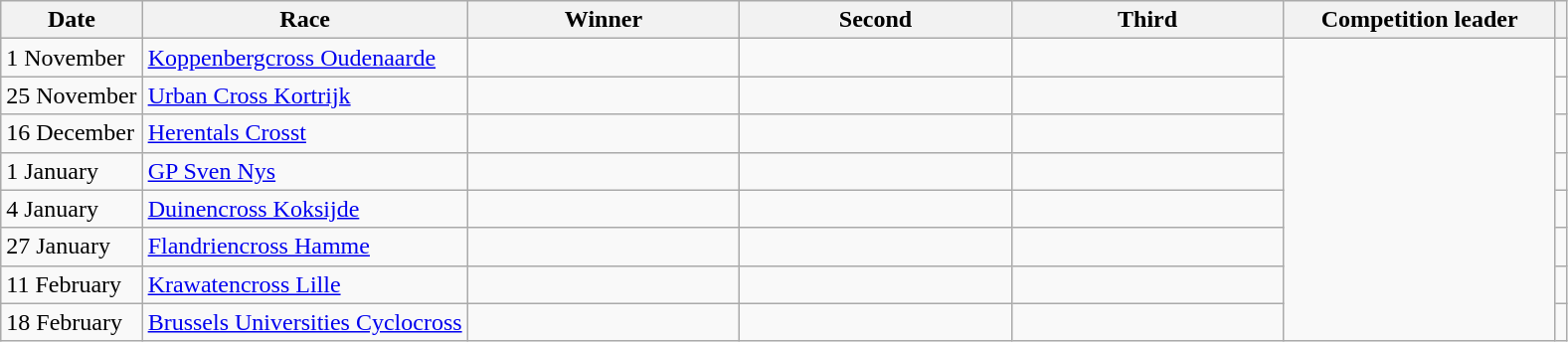<table class="wikitable" style="font-size: 100%; white-space: nowrap;">
<tr>
<th>Date</th>
<th>Race</th>
<th width="175">Winner</th>
<th width="175">Second</th>
<th width="175">Third</th>
<th width="175">Competition leader</th>
<th></th>
</tr>
<tr>
<td>1 November</td>
<td><a href='#'>Koppenbergcross Oudenaarde</a></td>
<td></td>
<td></td>
<td></td>
<td rowspan=8></td>
<td></td>
</tr>
<tr>
<td>25 November</td>
<td><a href='#'>Urban Cross Kortrijk</a></td>
<td></td>
<td></td>
<td></td>
<td></td>
</tr>
<tr>
<td>16 December</td>
<td><a href='#'>Herentals Crosst</a></td>
<td></td>
<td></td>
<td></td>
<td></td>
</tr>
<tr>
<td>1 January</td>
<td><a href='#'> GP Sven Nys</a></td>
<td></td>
<td></td>
<td></td>
<td></td>
</tr>
<tr>
<td>4 January</td>
<td><a href='#'>Duinencross Koksijde</a></td>
<td></td>
<td></td>
<td></td>
<td></td>
</tr>
<tr>
<td>27 January</td>
<td><a href='#'>Flandriencross Hamme</a></td>
<td></td>
<td></td>
<td></td>
<td></td>
</tr>
<tr>
<td>11 February</td>
<td><a href='#'>Krawatencross Lille</a></td>
<td></td>
<td></td>
<td></td>
<td></td>
</tr>
<tr>
<td>18 February</td>
<td><a href='#'>Brussels Universities Cyclocross</a></td>
<td></td>
<td></td>
<td></td>
<td></td>
</tr>
</table>
